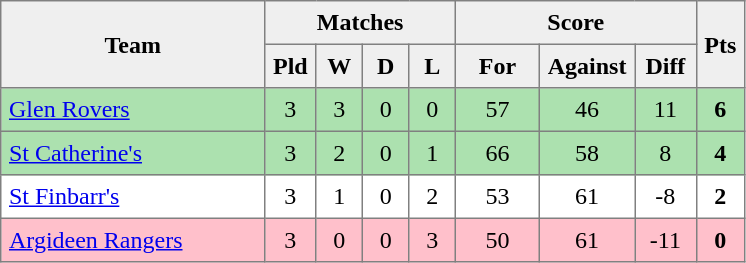<table style=border-collapse:collapse border=1 cellspacing=0 cellpadding=5>
<tr align=center bgcolor=#efefef>
<th rowspan=2 width=165>Team</th>
<th colspan=4>Matches</th>
<th colspan=3>Score</th>
<th rowspan=2width=20>Pts</th>
</tr>
<tr align=center bgcolor=#efefef>
<th width=20>Pld</th>
<th width=20>W</th>
<th width=20>D</th>
<th width=20>L</th>
<th width=45>For</th>
<th width=45>Against</th>
<th width=30>Diff</th>
</tr>
<tr align=center style="background:#ACE1AF;">
<td style="text-align:left;"><a href='#'>Glen Rovers</a></td>
<td>3</td>
<td>3</td>
<td>0</td>
<td>0</td>
<td>57</td>
<td>46</td>
<td>11</td>
<td><strong>6</strong></td>
</tr>
<tr align=center style="background:#ACE1AF;">
<td style="text-align:left;"><a href='#'>St Catherine's</a></td>
<td>3</td>
<td>2</td>
<td>0</td>
<td>1</td>
<td>66</td>
<td>58</td>
<td>8</td>
<td><strong>4</strong></td>
</tr>
<tr align=center>
<td style="text-align:left;"><a href='#'>St Finbarr's</a></td>
<td>3</td>
<td>1</td>
<td>0</td>
<td>2</td>
<td>53</td>
<td>61</td>
<td>-8</td>
<td><strong>2</strong></td>
</tr>
<tr align=center style="background:#FFC0CB;">
<td style="text-align:left;"><a href='#'>Argideen Rangers</a></td>
<td>3</td>
<td>0</td>
<td>0</td>
<td>3</td>
<td>50</td>
<td>61</td>
<td>-11</td>
<td><strong>0</strong></td>
</tr>
</table>
